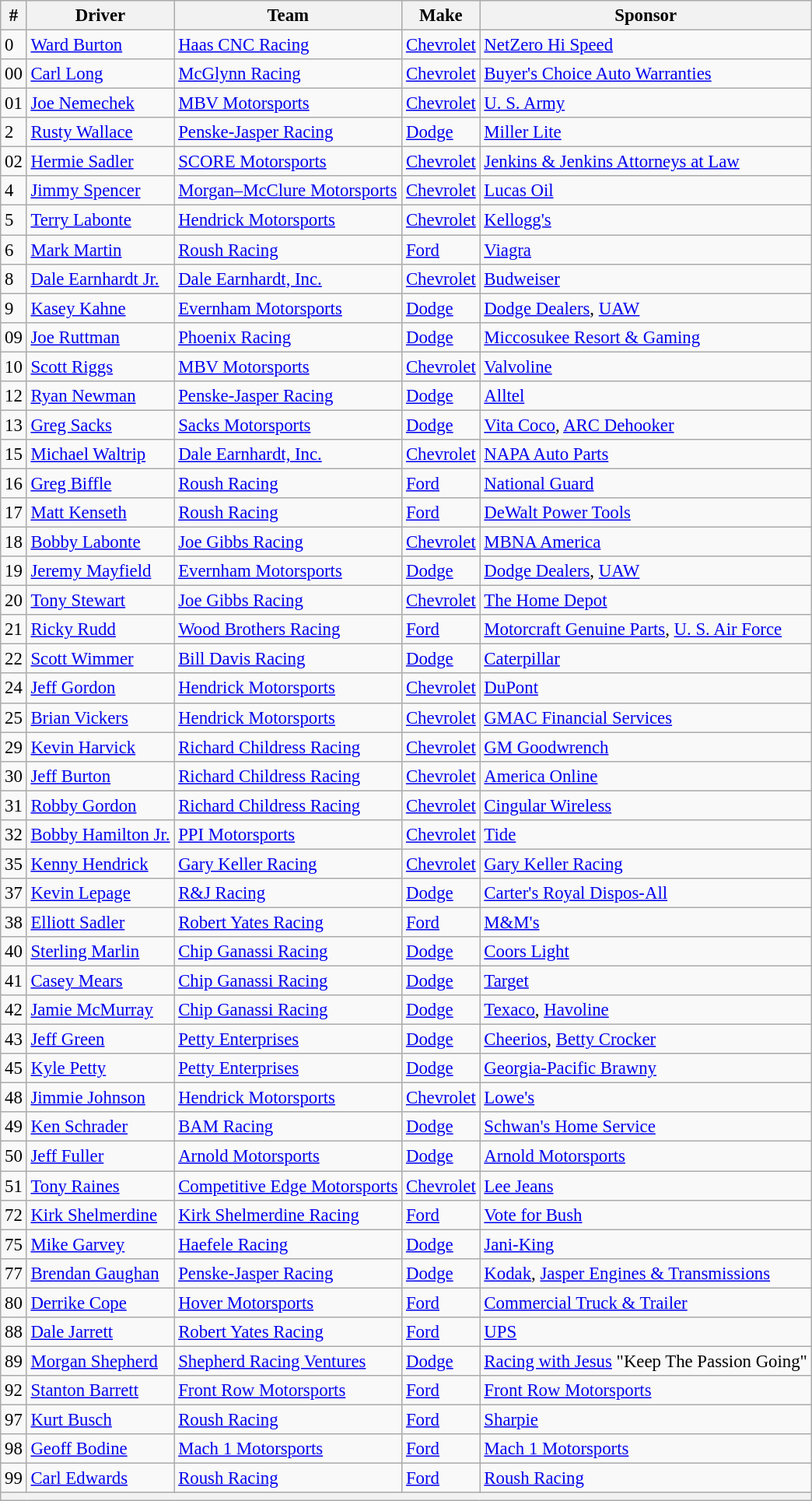<table class="wikitable" style="font-size:95%">
<tr>
<th>#</th>
<th>Driver</th>
<th>Team</th>
<th>Make</th>
<th>Sponsor</th>
</tr>
<tr>
<td>0</td>
<td><a href='#'>Ward Burton</a></td>
<td><a href='#'>Haas CNC Racing</a></td>
<td><a href='#'>Chevrolet</a></td>
<td><a href='#'>NetZero Hi Speed</a></td>
</tr>
<tr>
<td>00</td>
<td><a href='#'>Carl Long</a></td>
<td><a href='#'>McGlynn Racing</a></td>
<td><a href='#'>Chevrolet</a></td>
<td><a href='#'>Buyer's Choice Auto Warranties</a></td>
</tr>
<tr>
<td>01</td>
<td><a href='#'>Joe Nemechek</a></td>
<td><a href='#'>MBV Motorsports</a></td>
<td><a href='#'>Chevrolet</a></td>
<td><a href='#'>U. S. Army</a></td>
</tr>
<tr>
<td>2</td>
<td><a href='#'>Rusty Wallace</a></td>
<td><a href='#'>Penske-Jasper Racing</a></td>
<td><a href='#'>Dodge</a></td>
<td><a href='#'>Miller Lite</a></td>
</tr>
<tr>
<td>02</td>
<td><a href='#'>Hermie Sadler</a></td>
<td><a href='#'>SCORE Motorsports</a></td>
<td><a href='#'>Chevrolet</a></td>
<td><a href='#'>Jenkins & Jenkins Attorneys at Law</a></td>
</tr>
<tr>
<td>4</td>
<td><a href='#'>Jimmy Spencer</a></td>
<td><a href='#'>Morgan–McClure Motorsports</a></td>
<td><a href='#'>Chevrolet</a></td>
<td><a href='#'>Lucas Oil</a></td>
</tr>
<tr>
<td>5</td>
<td><a href='#'>Terry Labonte</a></td>
<td><a href='#'>Hendrick Motorsports</a></td>
<td><a href='#'>Chevrolet</a></td>
<td><a href='#'>Kellogg's</a></td>
</tr>
<tr>
<td>6</td>
<td><a href='#'>Mark Martin</a></td>
<td><a href='#'>Roush Racing</a></td>
<td><a href='#'>Ford</a></td>
<td><a href='#'>Viagra</a></td>
</tr>
<tr>
<td>8</td>
<td><a href='#'>Dale Earnhardt Jr.</a></td>
<td><a href='#'>Dale Earnhardt, Inc.</a></td>
<td><a href='#'>Chevrolet</a></td>
<td><a href='#'>Budweiser</a></td>
</tr>
<tr>
<td>9</td>
<td><a href='#'>Kasey Kahne</a></td>
<td><a href='#'>Evernham Motorsports</a></td>
<td><a href='#'>Dodge</a></td>
<td><a href='#'>Dodge Dealers</a>, <a href='#'>UAW</a></td>
</tr>
<tr>
<td>09</td>
<td><a href='#'>Joe Ruttman</a></td>
<td><a href='#'>Phoenix Racing</a></td>
<td><a href='#'>Dodge</a></td>
<td><a href='#'>Miccosukee Resort & Gaming</a></td>
</tr>
<tr>
<td>10</td>
<td><a href='#'>Scott Riggs</a></td>
<td><a href='#'>MBV Motorsports</a></td>
<td><a href='#'>Chevrolet</a></td>
<td><a href='#'>Valvoline</a></td>
</tr>
<tr>
<td>12</td>
<td><a href='#'>Ryan Newman</a></td>
<td><a href='#'>Penske-Jasper Racing</a></td>
<td><a href='#'>Dodge</a></td>
<td><a href='#'>Alltel</a></td>
</tr>
<tr>
<td>13</td>
<td><a href='#'>Greg Sacks</a></td>
<td><a href='#'>Sacks Motorsports</a></td>
<td><a href='#'>Dodge</a></td>
<td><a href='#'>Vita Coco</a>, <a href='#'>ARC Dehooker</a></td>
</tr>
<tr>
<td>15</td>
<td><a href='#'>Michael Waltrip</a></td>
<td><a href='#'>Dale Earnhardt, Inc.</a></td>
<td><a href='#'>Chevrolet</a></td>
<td><a href='#'>NAPA Auto Parts</a></td>
</tr>
<tr>
<td>16</td>
<td><a href='#'>Greg Biffle</a></td>
<td><a href='#'>Roush Racing</a></td>
<td><a href='#'>Ford</a></td>
<td><a href='#'>National Guard</a></td>
</tr>
<tr>
<td>17</td>
<td><a href='#'>Matt Kenseth</a></td>
<td><a href='#'>Roush Racing</a></td>
<td><a href='#'>Ford</a></td>
<td><a href='#'>DeWalt Power Tools</a></td>
</tr>
<tr>
<td>18</td>
<td><a href='#'>Bobby Labonte</a></td>
<td><a href='#'>Joe Gibbs Racing</a></td>
<td><a href='#'>Chevrolet</a></td>
<td><a href='#'>MBNA America</a></td>
</tr>
<tr>
<td>19</td>
<td><a href='#'>Jeremy Mayfield</a></td>
<td><a href='#'>Evernham Motorsports</a></td>
<td><a href='#'>Dodge</a></td>
<td><a href='#'>Dodge Dealers</a>, <a href='#'>UAW</a></td>
</tr>
<tr>
<td>20</td>
<td><a href='#'>Tony Stewart</a></td>
<td><a href='#'>Joe Gibbs Racing</a></td>
<td><a href='#'>Chevrolet</a></td>
<td><a href='#'>The Home Depot</a></td>
</tr>
<tr>
<td>21</td>
<td><a href='#'>Ricky Rudd</a></td>
<td><a href='#'>Wood Brothers Racing</a></td>
<td><a href='#'>Ford</a></td>
<td><a href='#'>Motorcraft Genuine Parts</a>, <a href='#'>U. S. Air Force</a></td>
</tr>
<tr>
<td>22</td>
<td><a href='#'>Scott Wimmer</a></td>
<td><a href='#'>Bill Davis Racing</a></td>
<td><a href='#'>Dodge</a></td>
<td><a href='#'>Caterpillar</a></td>
</tr>
<tr>
<td>24</td>
<td><a href='#'>Jeff Gordon</a></td>
<td><a href='#'>Hendrick Motorsports</a></td>
<td><a href='#'>Chevrolet</a></td>
<td><a href='#'>DuPont</a></td>
</tr>
<tr>
<td>25</td>
<td><a href='#'>Brian Vickers</a></td>
<td><a href='#'>Hendrick Motorsports</a></td>
<td><a href='#'>Chevrolet</a></td>
<td><a href='#'>GMAC Financial Services</a></td>
</tr>
<tr>
<td>29</td>
<td><a href='#'>Kevin Harvick</a></td>
<td><a href='#'>Richard Childress Racing</a></td>
<td><a href='#'>Chevrolet</a></td>
<td><a href='#'>GM Goodwrench</a></td>
</tr>
<tr>
<td>30</td>
<td><a href='#'>Jeff Burton</a></td>
<td><a href='#'>Richard Childress Racing</a></td>
<td><a href='#'>Chevrolet</a></td>
<td><a href='#'>America Online</a></td>
</tr>
<tr>
<td>31</td>
<td><a href='#'>Robby Gordon</a></td>
<td><a href='#'>Richard Childress Racing</a></td>
<td><a href='#'>Chevrolet</a></td>
<td><a href='#'>Cingular Wireless</a></td>
</tr>
<tr>
<td>32</td>
<td><a href='#'>Bobby Hamilton Jr.</a></td>
<td><a href='#'>PPI Motorsports</a></td>
<td><a href='#'>Chevrolet</a></td>
<td><a href='#'>Tide</a></td>
</tr>
<tr>
<td>35</td>
<td><a href='#'>Kenny Hendrick</a></td>
<td><a href='#'>Gary Keller Racing</a></td>
<td><a href='#'>Chevrolet</a></td>
<td><a href='#'>Gary Keller Racing</a></td>
</tr>
<tr>
<td>37</td>
<td><a href='#'>Kevin Lepage</a></td>
<td><a href='#'>R&J Racing</a></td>
<td><a href='#'>Dodge</a></td>
<td><a href='#'>Carter's Royal Dispos-All</a></td>
</tr>
<tr>
<td>38</td>
<td><a href='#'>Elliott Sadler</a></td>
<td><a href='#'>Robert Yates Racing</a></td>
<td><a href='#'>Ford</a></td>
<td><a href='#'>M&M's</a></td>
</tr>
<tr>
<td>40</td>
<td><a href='#'>Sterling Marlin</a></td>
<td><a href='#'>Chip Ganassi Racing</a></td>
<td><a href='#'>Dodge</a></td>
<td><a href='#'>Coors Light</a></td>
</tr>
<tr>
<td>41</td>
<td><a href='#'>Casey Mears</a></td>
<td><a href='#'>Chip Ganassi Racing</a></td>
<td><a href='#'>Dodge</a></td>
<td><a href='#'>Target</a></td>
</tr>
<tr>
<td>42</td>
<td><a href='#'>Jamie McMurray</a></td>
<td><a href='#'>Chip Ganassi Racing</a></td>
<td><a href='#'>Dodge</a></td>
<td><a href='#'>Texaco</a>, <a href='#'>Havoline</a></td>
</tr>
<tr>
<td>43</td>
<td><a href='#'>Jeff Green</a></td>
<td><a href='#'>Petty Enterprises</a></td>
<td><a href='#'>Dodge</a></td>
<td><a href='#'>Cheerios</a>, <a href='#'>Betty Crocker</a></td>
</tr>
<tr>
<td>45</td>
<td><a href='#'>Kyle Petty</a></td>
<td><a href='#'>Petty Enterprises</a></td>
<td><a href='#'>Dodge</a></td>
<td><a href='#'>Georgia-Pacific Brawny</a></td>
</tr>
<tr>
<td>48</td>
<td><a href='#'>Jimmie Johnson</a></td>
<td><a href='#'>Hendrick Motorsports</a></td>
<td><a href='#'>Chevrolet</a></td>
<td><a href='#'>Lowe's</a></td>
</tr>
<tr>
<td>49</td>
<td><a href='#'>Ken Schrader</a></td>
<td><a href='#'>BAM Racing</a></td>
<td><a href='#'>Dodge</a></td>
<td><a href='#'>Schwan's Home Service</a></td>
</tr>
<tr>
<td>50</td>
<td><a href='#'>Jeff Fuller</a></td>
<td><a href='#'>Arnold Motorsports</a></td>
<td><a href='#'>Dodge</a></td>
<td><a href='#'>Arnold Motorsports</a></td>
</tr>
<tr>
<td>51</td>
<td><a href='#'>Tony Raines</a></td>
<td><a href='#'>Competitive Edge Motorsports</a></td>
<td><a href='#'>Chevrolet</a></td>
<td><a href='#'>Lee Jeans</a></td>
</tr>
<tr>
<td>72</td>
<td><a href='#'>Kirk Shelmerdine</a></td>
<td><a href='#'>Kirk Shelmerdine Racing</a></td>
<td><a href='#'>Ford</a></td>
<td><a href='#'>Vote for Bush</a></td>
</tr>
<tr>
<td>75</td>
<td><a href='#'>Mike Garvey</a></td>
<td><a href='#'>Haefele Racing</a></td>
<td><a href='#'>Dodge</a></td>
<td><a href='#'>Jani-King</a></td>
</tr>
<tr>
<td>77</td>
<td><a href='#'>Brendan Gaughan</a></td>
<td><a href='#'>Penske-Jasper Racing</a></td>
<td><a href='#'>Dodge</a></td>
<td><a href='#'>Kodak</a>, <a href='#'>Jasper Engines & Transmissions</a></td>
</tr>
<tr>
<td>80</td>
<td><a href='#'>Derrike Cope</a></td>
<td><a href='#'>Hover Motorsports</a></td>
<td><a href='#'>Ford</a></td>
<td><a href='#'>Commercial Truck & Trailer</a></td>
</tr>
<tr>
<td>88</td>
<td><a href='#'>Dale Jarrett</a></td>
<td><a href='#'>Robert Yates Racing</a></td>
<td><a href='#'>Ford</a></td>
<td><a href='#'>UPS</a></td>
</tr>
<tr>
<td>89</td>
<td><a href='#'>Morgan Shepherd</a></td>
<td><a href='#'>Shepherd Racing Ventures</a></td>
<td><a href='#'>Dodge</a></td>
<td><a href='#'>Racing with Jesus</a> "Keep The Passion Going"</td>
</tr>
<tr>
<td>92</td>
<td><a href='#'>Stanton Barrett</a></td>
<td><a href='#'>Front Row Motorsports</a></td>
<td><a href='#'>Ford</a></td>
<td><a href='#'>Front Row Motorsports</a></td>
</tr>
<tr>
<td>97</td>
<td><a href='#'>Kurt Busch</a></td>
<td><a href='#'>Roush Racing</a></td>
<td><a href='#'>Ford</a></td>
<td><a href='#'>Sharpie</a></td>
</tr>
<tr>
<td>98</td>
<td><a href='#'>Geoff Bodine</a></td>
<td><a href='#'>Mach 1 Motorsports</a></td>
<td><a href='#'>Ford</a></td>
<td><a href='#'>Mach 1 Motorsports</a></td>
</tr>
<tr>
<td>99</td>
<td><a href='#'>Carl Edwards</a></td>
<td><a href='#'>Roush Racing</a></td>
<td><a href='#'>Ford</a></td>
<td><a href='#'>Roush Racing</a></td>
</tr>
<tr>
<th colspan="5"></th>
</tr>
</table>
